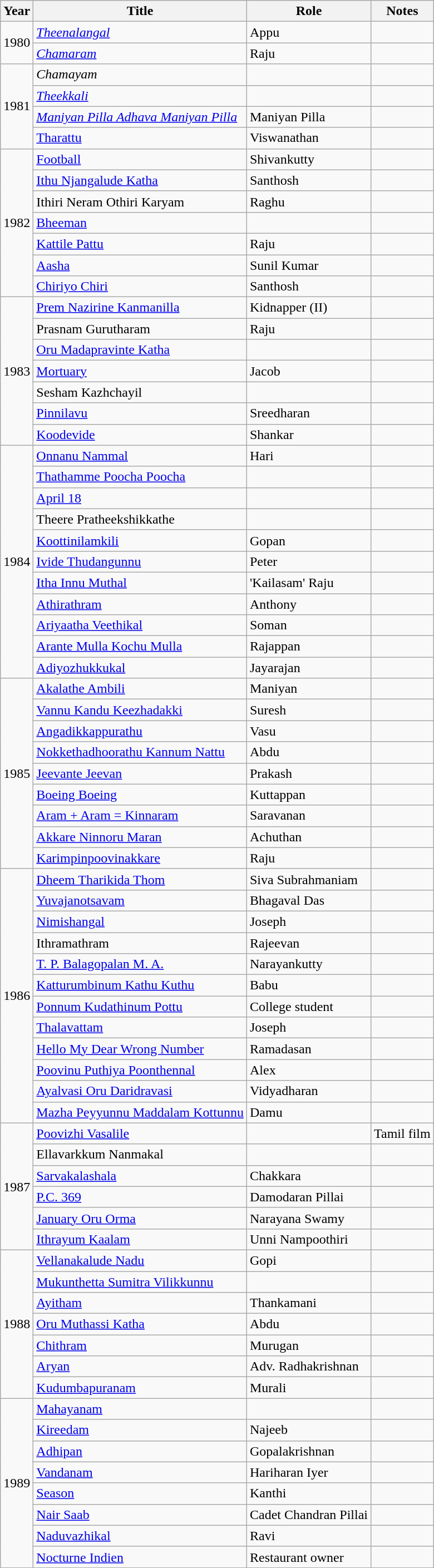<table class="wikitable sortable">
<tr>
<th>Year</th>
<th>Title</th>
<th>Role</th>
<th class="unsortable">Notes</th>
</tr>
<tr>
<td rowspan=2>1980</td>
<td><em><a href='#'>Theenalangal</a></em></td>
<td>Appu</td>
<td></td>
</tr>
<tr>
<td><em><a href='#'>Chamaram</a></em></td>
<td>Raju</td>
<td></td>
</tr>
<tr>
<td rowspan=4>1981</td>
<td><em>Chamayam</em></td>
<td></td>
<td></td>
</tr>
<tr>
<td><em><a href='#'>Theekkali</a></em></td>
<td></td>
<td></td>
</tr>
<tr>
<td><em><a href='#'>Maniyan Pilla Adhava Maniyan Pilla</a></td>
<td>Maniyan Pilla</td>
<td></td>
</tr>
<tr>
<td></em><a href='#'>Tharattu</a><em></td>
<td>Viswanathan</td>
<td></td>
</tr>
<tr>
<td rowspan=7>1982</td>
<td></em><a href='#'>Football</a><em></td>
<td>Shivankutty</td>
<td></td>
</tr>
<tr>
<td></em><a href='#'>Ithu Njangalude Katha</a><em></td>
<td>Santhosh</td>
<td></td>
</tr>
<tr>
<td></em>Ithiri Neram Othiri Karyam<em></td>
<td>Raghu</td>
<td></td>
</tr>
<tr>
<td></em><a href='#'>Bheeman</a><em></td>
<td></td>
<td></td>
</tr>
<tr>
<td></em><a href='#'>Kattile Pattu</a><em></td>
<td>Raju</td>
<td></td>
</tr>
<tr>
<td></em><a href='#'>Aasha</a><em></td>
<td>Sunil Kumar</td>
<td></td>
</tr>
<tr>
<td></em><a href='#'>Chiriyo Chiri</a><em></td>
<td>Santhosh</td>
<td></td>
</tr>
<tr>
<td rowspan=7>1983</td>
<td></em><a href='#'>Prem Nazirine Kanmanilla</a><em></td>
<td>Kidnapper (II)</td>
<td></td>
</tr>
<tr>
<td></em>Prasnam Gurutharam<em></td>
<td>Raju</td>
<td></td>
</tr>
<tr>
<td></em><a href='#'>Oru Madapravinte Katha</a><em></td>
<td></td>
<td></td>
</tr>
<tr>
<td></em><a href='#'>Mortuary</a><em></td>
<td>Jacob</td>
<td></td>
</tr>
<tr>
<td></em>Sesham Kazhchayil<em></td>
<td></td>
<td></td>
</tr>
<tr>
<td></em><a href='#'>Pinnilavu</a><em></td>
<td>Sreedharan</td>
<td></td>
</tr>
<tr>
<td></em><a href='#'>Koodevide</a><em></td>
<td>Shankar</td>
<td></td>
</tr>
<tr>
<td rowspan=11>1984</td>
<td></em><a href='#'>Onnanu Nammal</a><em></td>
<td>Hari</td>
<td></td>
</tr>
<tr>
<td></em><a href='#'>Thathamme Poocha Poocha</a><em></td>
<td></td>
<td></td>
</tr>
<tr>
<td></em><a href='#'>April 18</a><em></td>
<td></td>
<td></td>
</tr>
<tr>
<td></em>Theere Pratheekshikkathe<em></td>
<td></td>
<td></td>
</tr>
<tr>
<td></em><a href='#'>Koottinilamkili</a><em></td>
<td>Gopan</td>
<td></td>
</tr>
<tr>
<td></em><a href='#'>Ivide Thudangunnu</a><em></td>
<td>Peter</td>
<td></td>
</tr>
<tr>
<td></em><a href='#'>Itha Innu Muthal</a><em></td>
<td>'Kailasam' Raju</td>
<td></td>
</tr>
<tr>
<td></em><a href='#'>Athirathram</a><em></td>
<td>Anthony</td>
<td></td>
</tr>
<tr>
<td></em><a href='#'>Ariyaatha Veethikal</a><em></td>
<td>Soman</td>
<td></td>
</tr>
<tr>
<td></em><a href='#'>Arante Mulla Kochu Mulla</a><em></td>
<td>Rajappan</td>
<td></td>
</tr>
<tr>
<td></em><a href='#'>Adiyozhukkukal</a><em></td>
<td>Jayarajan</td>
<td></td>
</tr>
<tr>
<td rowspan=9>1985</td>
<td></em><a href='#'>Akalathe Ambili</a><em></td>
<td>Maniyan</td>
<td></td>
</tr>
<tr>
<td></em><a href='#'>Vannu Kandu Keezhadakki</a><em></td>
<td>Suresh</td>
<td></td>
</tr>
<tr>
<td></em><a href='#'>Angadikkappurathu</a><em></td>
<td>Vasu</td>
<td></td>
</tr>
<tr>
<td></em><a href='#'>Nokkethadhoorathu Kannum Nattu</a><em></td>
<td>Abdu</td>
<td></td>
</tr>
<tr>
<td></em><a href='#'>Jeevante Jeevan</a><em></td>
<td>Prakash</td>
<td></td>
</tr>
<tr>
<td></em><a href='#'>Boeing Boeing</a><em></td>
<td>Kuttappan</td>
<td></td>
</tr>
<tr>
<td></em><a href='#'>Aram + Aram = Kinnaram</a><em></td>
<td>Saravanan</td>
<td></td>
</tr>
<tr>
<td></em><a href='#'>Akkare Ninnoru Maran</a><em></td>
<td>Achuthan</td>
<td></td>
</tr>
<tr>
<td></em><a href='#'>Karimpinpoovinakkare</a><em></td>
<td>Raju</td>
<td></td>
</tr>
<tr>
<td rowspan=12>1986</td>
<td></em><a href='#'>Dheem Tharikida Thom</a><em></td>
<td>Siva Subrahmaniam</td>
<td></td>
</tr>
<tr>
<td></em><a href='#'>Yuvajanotsavam</a><em></td>
<td>Bhagaval Das</td>
<td></td>
</tr>
<tr>
<td></em><a href='#'>Nimishangal</a><em></td>
<td>Joseph</td>
<td></td>
</tr>
<tr>
<td></em>Ithramathram<em></td>
<td>Rajeevan</td>
<td></td>
</tr>
<tr>
<td></em><a href='#'>T. P. Balagopalan M. A.</a><em></td>
<td>Narayankutty</td>
<td></td>
</tr>
<tr>
<td></em><a href='#'>Katturumbinum Kathu Kuthu</a><em></td>
<td>Babu</td>
<td></td>
</tr>
<tr>
<td></em><a href='#'>Ponnum Kudathinum Pottu</a><em></td>
<td>College student</td>
<td></td>
</tr>
<tr>
<td></em><a href='#'>Thalavattam</a><em></td>
<td>Joseph</td>
<td></td>
</tr>
<tr>
<td></em><a href='#'>Hello My Dear Wrong Number</a><em></td>
<td>Ramadasan</td>
<td></td>
</tr>
<tr>
<td></em><a href='#'>Poovinu Puthiya Poonthennal</a><em></td>
<td>Alex</td>
<td></td>
</tr>
<tr>
<td></em><a href='#'>Ayalvasi Oru Daridravasi</a><em></td>
<td>Vidyadharan</td>
<td></td>
</tr>
<tr>
<td></em><a href='#'>Mazha Peyyunnu Maddalam Kottunnu</a><em></td>
<td>Damu</td>
<td></td>
</tr>
<tr>
<td rowspan=6>1987</td>
<td></em><a href='#'>Poovizhi Vasalile</a><em></td>
<td></td>
<td>Tamil film</td>
</tr>
<tr>
<td></em>Ellavarkkum Nanmakal<em></td>
<td></td>
<td></td>
</tr>
<tr>
<td></em><a href='#'>Sarvakalashala</a><em></td>
<td>Chakkara</td>
<td></td>
</tr>
<tr>
<td></em><a href='#'>P.C. 369</a><em></td>
<td>Damodaran Pillai</td>
<td></td>
</tr>
<tr>
<td></em><a href='#'>January Oru Orma</a><em></td>
<td>Narayana Swamy</td>
<td></td>
</tr>
<tr>
<td></em><a href='#'>Ithrayum Kaalam</a><em></td>
<td>Unni Nampoothiri</td>
<td></td>
</tr>
<tr>
<td rowspan=7>1988</td>
<td></em><a href='#'>Vellanakalude Nadu</a><em></td>
<td>Gopi</td>
<td></td>
</tr>
<tr>
<td></em><a href='#'>Mukunthetta Sumitra Vilikkunnu</a><em></td>
<td></td>
<td></td>
</tr>
<tr>
<td></em><a href='#'>Ayitham</a><em></td>
<td>Thankamani</td>
<td></td>
</tr>
<tr>
<td></em><a href='#'>Oru Muthassi Katha</a><em></td>
<td>Abdu</td>
<td></td>
</tr>
<tr>
<td></em><a href='#'>Chithram</a><em></td>
<td>Murugan</td>
<td></td>
</tr>
<tr>
<td></em><a href='#'>Aryan</a><em></td>
<td>Adv. Radhakrishnan</td>
<td></td>
</tr>
<tr>
<td></em><a href='#'>Kudumbapuranam</a><em></td>
<td>Murali</td>
<td></td>
</tr>
<tr>
<td rowspan=8>1989</td>
<td></em><a href='#'>Mahayanam</a><em></td>
<td></td>
<td></td>
</tr>
<tr>
<td></em><a href='#'>Kireedam</a><em></td>
<td>Najeeb</td>
<td></td>
</tr>
<tr>
<td></em><a href='#'>Adhipan</a><em></td>
<td>Gopalakrishnan</td>
<td></td>
</tr>
<tr>
<td></em><a href='#'>Vandanam</a><em></td>
<td>Hariharan Iyer</td>
<td></td>
</tr>
<tr>
<td></em><a href='#'>Season</a><em></td>
<td>Kanthi</td>
<td></td>
</tr>
<tr>
<td></em><a href='#'>Nair Saab</a><em></td>
<td>Cadet Chandran Pillai</td>
<td></td>
</tr>
<tr>
<td></em><a href='#'>Naduvazhikal</a><em></td>
<td>Ravi</td>
<td></td>
</tr>
<tr>
<td></em><a href='#'>Nocturne Indien</a><em></td>
<td>Restaurant owner</td>
<td></td>
</tr>
<tr>
</tr>
</table>
